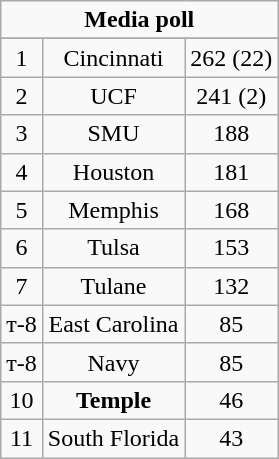<table class="wikitable">
<tr align="center">
<td align="center" Colspan="3"><strong>Media poll</strong></td>
</tr>
<tr align="center">
</tr>
<tr align="center">
<td>1</td>
<td>Cincinnati</td>
<td>262 (22)</td>
</tr>
<tr align="center">
<td>2</td>
<td>UCF</td>
<td>241 (2)</td>
</tr>
<tr align="center">
<td>3</td>
<td>SMU</td>
<td>188</td>
</tr>
<tr align="center">
<td>4</td>
<td>Houston</td>
<td>181</td>
</tr>
<tr align="center">
<td>5</td>
<td>Memphis</td>
<td>168</td>
</tr>
<tr align="center">
<td>6</td>
<td>Tulsa</td>
<td>153</td>
</tr>
<tr align="center">
<td>7</td>
<td>Tulane</td>
<td>132</td>
</tr>
<tr align="center">
<td>т-8</td>
<td>East Carolina</td>
<td>85</td>
</tr>
<tr align="center">
<td>т-8</td>
<td>Navy</td>
<td>85</td>
</tr>
<tr align="center">
<td>10</td>
<td><strong>Temple</strong></td>
<td>46</td>
</tr>
<tr align="center">
<td>11</td>
<td>South Florida</td>
<td>43</td>
</tr>
</table>
